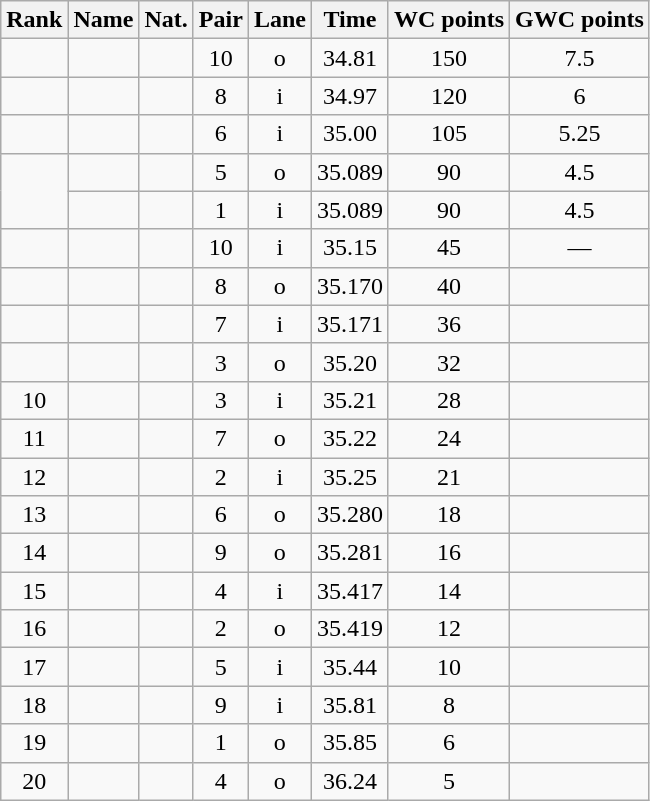<table class="wikitable sortable" style="text-align:center">
<tr>
<th>Rank</th>
<th>Name</th>
<th>Nat.</th>
<th>Pair</th>
<th>Lane</th>
<th>Time</th>
<th>WC points</th>
<th>GWC points</th>
</tr>
<tr>
<td></td>
<td align=left></td>
<td></td>
<td>10</td>
<td>o</td>
<td>34.81</td>
<td>150</td>
<td>7.5</td>
</tr>
<tr>
<td></td>
<td align=left></td>
<td></td>
<td>8</td>
<td>i</td>
<td>34.97</td>
<td>120</td>
<td>6</td>
</tr>
<tr>
<td></td>
<td align=left></td>
<td></td>
<td>6</td>
<td>i</td>
<td>35.00</td>
<td>105</td>
<td>5.25</td>
</tr>
<tr>
<td rowspan=2></td>
<td align=left></td>
<td></td>
<td>5</td>
<td>o</td>
<td>35.089</td>
<td>90</td>
<td>4.5</td>
</tr>
<tr>
<td align=left></td>
<td></td>
<td>1</td>
<td>i</td>
<td>35.089</td>
<td>90</td>
<td>4.5</td>
</tr>
<tr>
<td></td>
<td align=left></td>
<td></td>
<td>10</td>
<td>i</td>
<td>35.15</td>
<td>45</td>
<td>—</td>
</tr>
<tr>
<td></td>
<td align=left></td>
<td></td>
<td>8</td>
<td>o</td>
<td>35.170</td>
<td>40</td>
<td></td>
</tr>
<tr>
<td></td>
<td align=left></td>
<td></td>
<td>7</td>
<td>i</td>
<td>35.171</td>
<td>36</td>
<td></td>
</tr>
<tr>
<td></td>
<td align=left></td>
<td></td>
<td>3</td>
<td>o</td>
<td>35.20</td>
<td>32</td>
<td></td>
</tr>
<tr>
<td>10</td>
<td align=left></td>
<td></td>
<td>3</td>
<td>i</td>
<td>35.21</td>
<td>28</td>
<td></td>
</tr>
<tr>
<td>11</td>
<td align=left></td>
<td></td>
<td>7</td>
<td>o</td>
<td>35.22</td>
<td>24</td>
<td></td>
</tr>
<tr>
<td>12</td>
<td align=left></td>
<td></td>
<td>2</td>
<td>i</td>
<td>35.25</td>
<td>21</td>
<td></td>
</tr>
<tr>
<td>13</td>
<td align=left></td>
<td></td>
<td>6</td>
<td>o</td>
<td>35.280</td>
<td>18</td>
<td></td>
</tr>
<tr>
<td>14</td>
<td align=left></td>
<td></td>
<td>9</td>
<td>o</td>
<td>35.281</td>
<td>16</td>
<td></td>
</tr>
<tr>
<td>15</td>
<td align=left></td>
<td></td>
<td>4</td>
<td>i</td>
<td>35.417</td>
<td>14</td>
<td></td>
</tr>
<tr>
<td>16</td>
<td align=left></td>
<td></td>
<td>2</td>
<td>o</td>
<td>35.419</td>
<td>12</td>
<td></td>
</tr>
<tr>
<td>17</td>
<td align=left></td>
<td></td>
<td>5</td>
<td>i</td>
<td>35.44</td>
<td>10</td>
<td></td>
</tr>
<tr>
<td>18</td>
<td align=left></td>
<td></td>
<td>9</td>
<td>i</td>
<td>35.81</td>
<td>8</td>
<td></td>
</tr>
<tr>
<td>19</td>
<td align=left></td>
<td></td>
<td>1</td>
<td>o</td>
<td>35.85</td>
<td>6</td>
<td></td>
</tr>
<tr>
<td>20</td>
<td align=left></td>
<td></td>
<td>4</td>
<td>o</td>
<td>36.24</td>
<td>5</td>
<td></td>
</tr>
</table>
